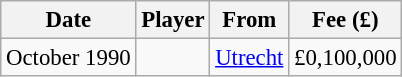<table class="wikitable sortable" style="font-size:95%">
<tr>
<th>Date</th>
<th>Player</th>
<th>From</th>
<th>Fee (£)</th>
</tr>
<tr>
<td>October 1990</td>
<td> </td>
<td><a href='#'>Utrecht</a></td>
<td>£0,100,000</td>
</tr>
</table>
